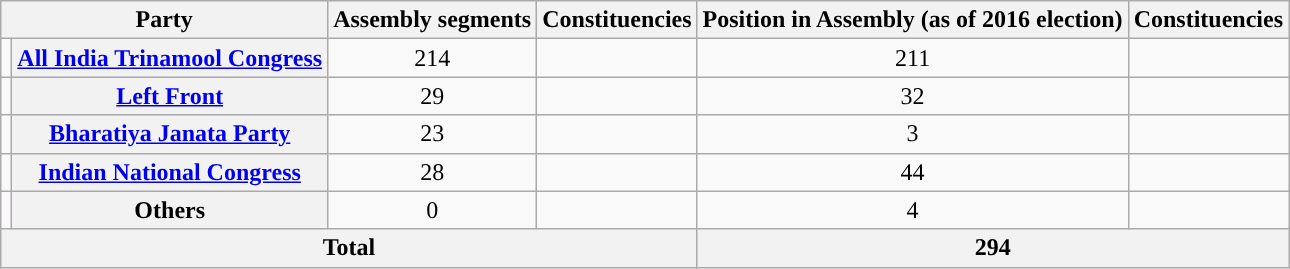<table class="wikitable" style="text-align:center">
<tr>
<th colspan=2>Party</th>
<th>Assembly segments</th>
<th>Constituencies</th>
<th>Position in Assembly (as of 2016 election)</th>
<th>Constituencies</th>
</tr>
<tr>
<td></td>
<th><a href='#'>All India Trinamool Congress</a></th>
<td>214</td>
<td></td>
<td>211</td>
<td></td>
</tr>
<tr>
<td></td>
<th><a href='#'>Left Front</a></th>
<td>29</td>
<td></td>
<td>32</td>
<td></td>
</tr>
<tr>
<td></td>
<th><a href='#'>Bharatiya Janata Party</a></th>
<td>23</td>
<td></td>
<td>3</td>
<td></td>
</tr>
<tr>
<td></td>
<th><a href='#'>Indian National Congress</a></th>
<td>28</td>
<td></td>
<td>44</td>
<td></td>
</tr>
<tr>
<td bgcolor=#FAF8FA></td>
<th>Others</th>
<td>0</td>
<td></td>
<td>4</td>
<td></td>
</tr>
<tr>
<th colspan=4>Total</th>
<th colspan=4>294</th>
</tr>
</table>
